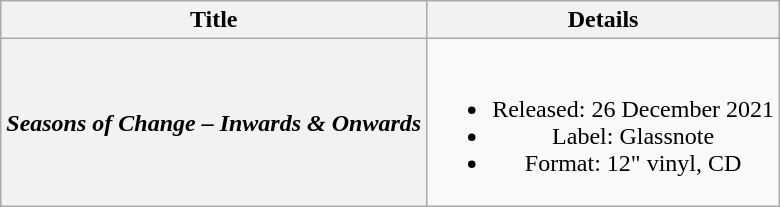<table class="wikitable plainrowheaders" style="text-align:center;">
<tr>
<th scope="col">Title</th>
<th scope="col">Details</th>
</tr>
<tr>
<th scope="row"><em>Seasons of Change – Inwards & Onwards</em></th>
<td><br><ul><li>Released: 26 December 2021</li><li>Label: Glassnote</li><li>Format: 12" vinyl, CD</li></ul></td>
</tr>
</table>
